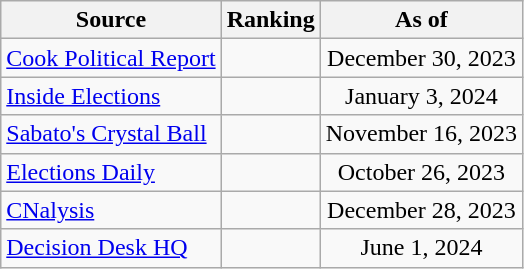<table class="wikitable" style="text-align:center">
<tr>
<th>Source</th>
<th>Ranking</th>
<th>As of</th>
</tr>
<tr>
<td align=left><a href='#'>Cook Political Report</a></td>
<td></td>
<td>December 30, 2023</td>
</tr>
<tr>
<td align=left><a href='#'>Inside Elections</a></td>
<td></td>
<td>January 3, 2024</td>
</tr>
<tr>
<td align=left><a href='#'>Sabato's Crystal Ball</a></td>
<td></td>
<td>November 16, 2023</td>
</tr>
<tr>
<td align=left><a href='#'>Elections Daily</a></td>
<td></td>
<td>October 26, 2023</td>
</tr>
<tr>
<td align=left><a href='#'>CNalysis</a></td>
<td></td>
<td>December 28, 2023</td>
</tr>
<tr>
<td align=left><a href='#'>Decision Desk HQ</a></td>
<td></td>
<td>June 1, 2024</td>
</tr>
</table>
